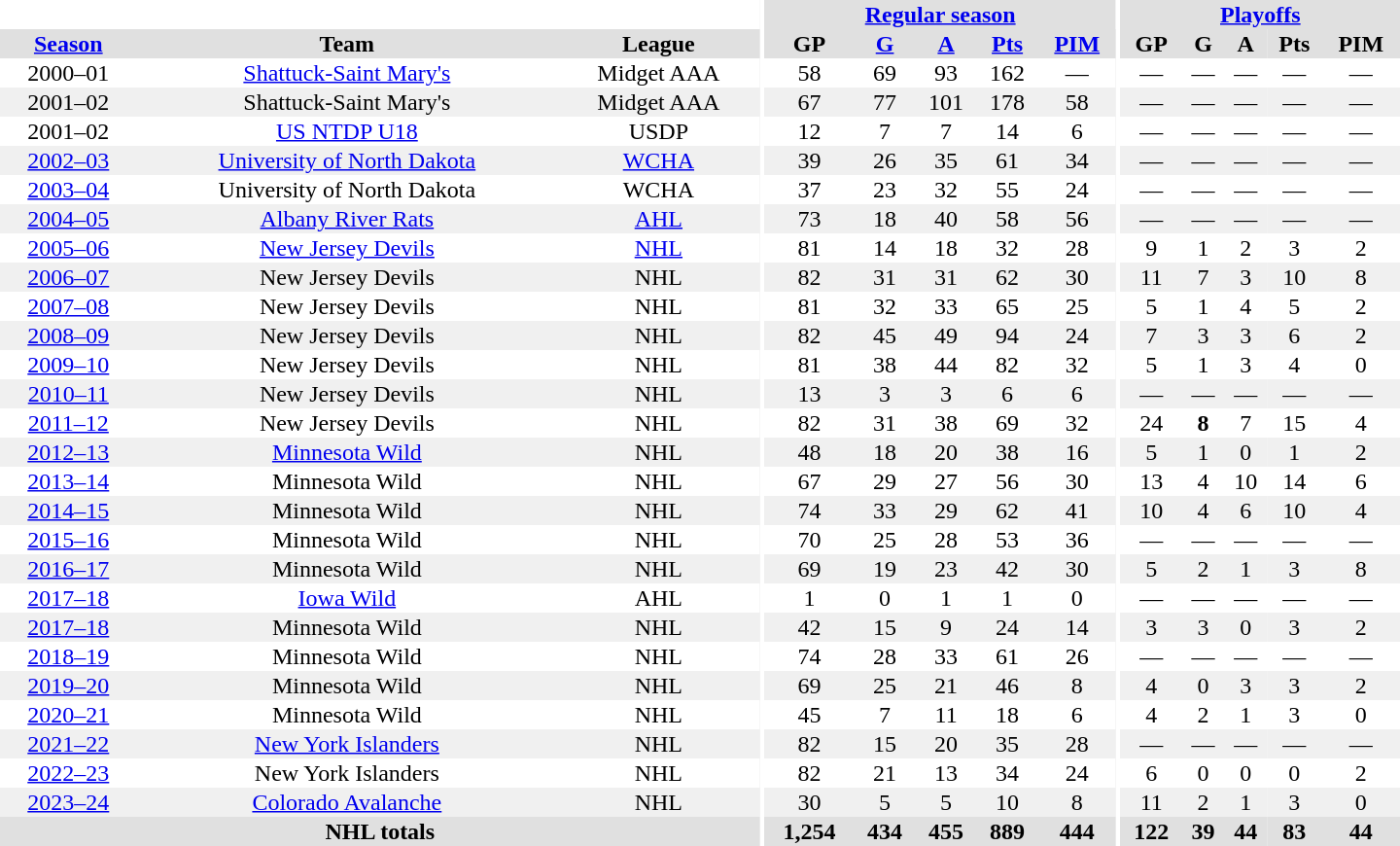<table border="0" cellpadding="1" cellspacing="0" style="text-align:center; width:60em;">
<tr bgcolor="#e0e0e0">
<th colspan="3" bgcolor="#ffffff"></th>
<th rowspan="100" bgcolor="#ffffff"></th>
<th colspan="5"><a href='#'>Regular season</a></th>
<th rowspan="100" bgcolor="#ffffff"></th>
<th colspan="5"><a href='#'>Playoffs</a></th>
</tr>
<tr bgcolor="#e0e0e0">
<th><a href='#'>Season</a></th>
<th>Team</th>
<th>League</th>
<th>GP</th>
<th><a href='#'>G</a></th>
<th><a href='#'>A</a></th>
<th><a href='#'>Pts</a></th>
<th><a href='#'>PIM</a></th>
<th>GP</th>
<th>G</th>
<th>A</th>
<th>Pts</th>
<th>PIM</th>
</tr>
<tr>
<td>2000–01</td>
<td><a href='#'>Shattuck-Saint Mary's</a></td>
<td>Midget AAA</td>
<td>58</td>
<td>69</td>
<td>93</td>
<td>162</td>
<td>—</td>
<td>—</td>
<td>—</td>
<td>—</td>
<td>—</td>
<td>—</td>
</tr>
<tr bgcolor="#f0f0f0">
<td>2001–02</td>
<td>Shattuck-Saint Mary's</td>
<td>Midget AAA</td>
<td>67</td>
<td>77</td>
<td>101</td>
<td>178</td>
<td>58</td>
<td>—</td>
<td>—</td>
<td>—</td>
<td>—</td>
<td>—</td>
</tr>
<tr>
<td>2001–02</td>
<td><a href='#'>US NTDP U18</a></td>
<td>USDP</td>
<td>12</td>
<td>7</td>
<td>7</td>
<td>14</td>
<td>6</td>
<td>—</td>
<td>—</td>
<td>—</td>
<td>—</td>
<td>—</td>
</tr>
<tr bgcolor="#f0f0f0">
<td><a href='#'>2002–03</a></td>
<td><a href='#'>University of North Dakota</a></td>
<td><a href='#'>WCHA</a></td>
<td>39</td>
<td>26</td>
<td>35</td>
<td>61</td>
<td>34</td>
<td>—</td>
<td>—</td>
<td>—</td>
<td>—</td>
<td>—</td>
</tr>
<tr>
<td><a href='#'>2003–04</a></td>
<td>University of North Dakota</td>
<td>WCHA</td>
<td>37</td>
<td>23</td>
<td>32</td>
<td>55</td>
<td>24</td>
<td>—</td>
<td>—</td>
<td>—</td>
<td>—</td>
<td>—</td>
</tr>
<tr bgcolor="#f0f0f0">
<td><a href='#'>2004–05</a></td>
<td><a href='#'>Albany River Rats</a></td>
<td><a href='#'>AHL</a></td>
<td>73</td>
<td>18</td>
<td>40</td>
<td>58</td>
<td>56</td>
<td>—</td>
<td>—</td>
<td>—</td>
<td>—</td>
<td>—</td>
</tr>
<tr>
<td><a href='#'>2005–06</a></td>
<td><a href='#'>New Jersey Devils</a></td>
<td><a href='#'>NHL</a></td>
<td>81</td>
<td>14</td>
<td>18</td>
<td>32</td>
<td>28</td>
<td>9</td>
<td>1</td>
<td>2</td>
<td>3</td>
<td>2</td>
</tr>
<tr bgcolor="#f0f0f0">
<td><a href='#'>2006–07</a></td>
<td>New Jersey Devils</td>
<td>NHL</td>
<td>82</td>
<td>31</td>
<td>31</td>
<td>62</td>
<td>30</td>
<td>11</td>
<td>7</td>
<td>3</td>
<td>10</td>
<td>8</td>
</tr>
<tr>
<td><a href='#'>2007–08</a></td>
<td>New Jersey Devils</td>
<td>NHL</td>
<td>81</td>
<td>32</td>
<td>33</td>
<td>65</td>
<td>25</td>
<td>5</td>
<td>1</td>
<td>4</td>
<td>5</td>
<td>2</td>
</tr>
<tr bgcolor="#f0f0f0">
<td><a href='#'>2008–09</a></td>
<td>New Jersey Devils</td>
<td>NHL</td>
<td>82</td>
<td>45</td>
<td>49</td>
<td>94</td>
<td>24</td>
<td>7</td>
<td>3</td>
<td>3</td>
<td>6</td>
<td>2</td>
</tr>
<tr>
<td><a href='#'>2009–10</a></td>
<td>New Jersey Devils</td>
<td>NHL</td>
<td>81</td>
<td>38</td>
<td>44</td>
<td>82</td>
<td>32</td>
<td>5</td>
<td>1</td>
<td>3</td>
<td>4</td>
<td>0</td>
</tr>
<tr bgcolor="#f0f0f0">
<td><a href='#'>2010–11</a></td>
<td>New Jersey Devils</td>
<td>NHL</td>
<td>13</td>
<td>3</td>
<td>3</td>
<td>6</td>
<td>6</td>
<td>—</td>
<td>—</td>
<td>—</td>
<td>—</td>
<td>—</td>
</tr>
<tr>
<td><a href='#'>2011–12</a></td>
<td>New Jersey Devils</td>
<td>NHL</td>
<td>82</td>
<td>31</td>
<td>38</td>
<td>69</td>
<td>32</td>
<td>24</td>
<td><strong>8</strong></td>
<td>7</td>
<td>15</td>
<td>4</td>
</tr>
<tr bgcolor="#f0f0f0">
<td><a href='#'>2012–13</a></td>
<td><a href='#'>Minnesota Wild</a></td>
<td>NHL</td>
<td>48</td>
<td>18</td>
<td>20</td>
<td>38</td>
<td>16</td>
<td>5</td>
<td>1</td>
<td>0</td>
<td>1</td>
<td>2</td>
</tr>
<tr>
<td><a href='#'>2013–14</a></td>
<td>Minnesota Wild</td>
<td>NHL</td>
<td>67</td>
<td>29</td>
<td>27</td>
<td>56</td>
<td>30</td>
<td>13</td>
<td>4</td>
<td>10</td>
<td>14</td>
<td>6</td>
</tr>
<tr bgcolor="#f0f0f0">
<td><a href='#'>2014–15</a></td>
<td>Minnesota Wild</td>
<td>NHL</td>
<td>74</td>
<td>33</td>
<td>29</td>
<td>62</td>
<td>41</td>
<td>10</td>
<td>4</td>
<td>6</td>
<td>10</td>
<td>4</td>
</tr>
<tr>
<td><a href='#'>2015–16</a></td>
<td>Minnesota Wild</td>
<td>NHL</td>
<td>70</td>
<td>25</td>
<td>28</td>
<td>53</td>
<td>36</td>
<td>—</td>
<td>—</td>
<td>—</td>
<td>—</td>
<td>—</td>
</tr>
<tr bgcolor="#f0f0f0">
<td><a href='#'>2016–17</a></td>
<td>Minnesota Wild</td>
<td>NHL</td>
<td>69</td>
<td>19</td>
<td>23</td>
<td>42</td>
<td>30</td>
<td>5</td>
<td>2</td>
<td>1</td>
<td>3</td>
<td>8</td>
</tr>
<tr>
<td><a href='#'>2017–18</a></td>
<td><a href='#'>Iowa Wild</a></td>
<td>AHL</td>
<td>1</td>
<td>0</td>
<td>1</td>
<td>1</td>
<td>0</td>
<td>—</td>
<td>—</td>
<td>—</td>
<td>—</td>
<td>—</td>
</tr>
<tr bgcolor="#f0f0f0">
<td><a href='#'>2017–18</a></td>
<td>Minnesota Wild</td>
<td>NHL</td>
<td>42</td>
<td>15</td>
<td>9</td>
<td>24</td>
<td>14</td>
<td>3</td>
<td>3</td>
<td>0</td>
<td>3</td>
<td>2</td>
</tr>
<tr>
<td><a href='#'>2018–19</a></td>
<td>Minnesota Wild</td>
<td>NHL</td>
<td>74</td>
<td>28</td>
<td>33</td>
<td>61</td>
<td>26</td>
<td>—</td>
<td>—</td>
<td>—</td>
<td>—</td>
<td>—</td>
</tr>
<tr bgcolor="#f0f0f0">
<td><a href='#'>2019–20</a></td>
<td>Minnesota Wild</td>
<td>NHL</td>
<td>69</td>
<td>25</td>
<td>21</td>
<td>46</td>
<td>8</td>
<td>4</td>
<td>0</td>
<td>3</td>
<td>3</td>
<td>2</td>
</tr>
<tr>
<td><a href='#'>2020–21</a></td>
<td>Minnesota Wild</td>
<td>NHL</td>
<td>45</td>
<td>7</td>
<td>11</td>
<td>18</td>
<td>6</td>
<td>4</td>
<td>2</td>
<td>1</td>
<td>3</td>
<td>0</td>
</tr>
<tr bgcolor="#f0f0f0">
<td><a href='#'>2021–22</a></td>
<td><a href='#'>New York Islanders</a></td>
<td>NHL</td>
<td>82</td>
<td>15</td>
<td>20</td>
<td>35</td>
<td>28</td>
<td>—</td>
<td>—</td>
<td>—</td>
<td>—</td>
<td>—</td>
</tr>
<tr>
<td><a href='#'>2022–23</a></td>
<td>New York Islanders</td>
<td>NHL</td>
<td>82</td>
<td>21</td>
<td>13</td>
<td>34</td>
<td>24</td>
<td>6</td>
<td>0</td>
<td>0</td>
<td>0</td>
<td>2</td>
</tr>
<tr bgcolor="#f0f0f0">
<td><a href='#'>2023–24</a></td>
<td><a href='#'>Colorado Avalanche</a></td>
<td>NHL</td>
<td>30</td>
<td>5</td>
<td>5</td>
<td>10</td>
<td>8</td>
<td>11</td>
<td>2</td>
<td>1</td>
<td>3</td>
<td>0</td>
</tr>
<tr bgcolor="#e0e0e0">
<th colspan="3">NHL totals</th>
<th>1,254</th>
<th>434</th>
<th>455</th>
<th>889</th>
<th>444</th>
<th>122</th>
<th>39</th>
<th>44</th>
<th>83</th>
<th>44</th>
</tr>
</table>
